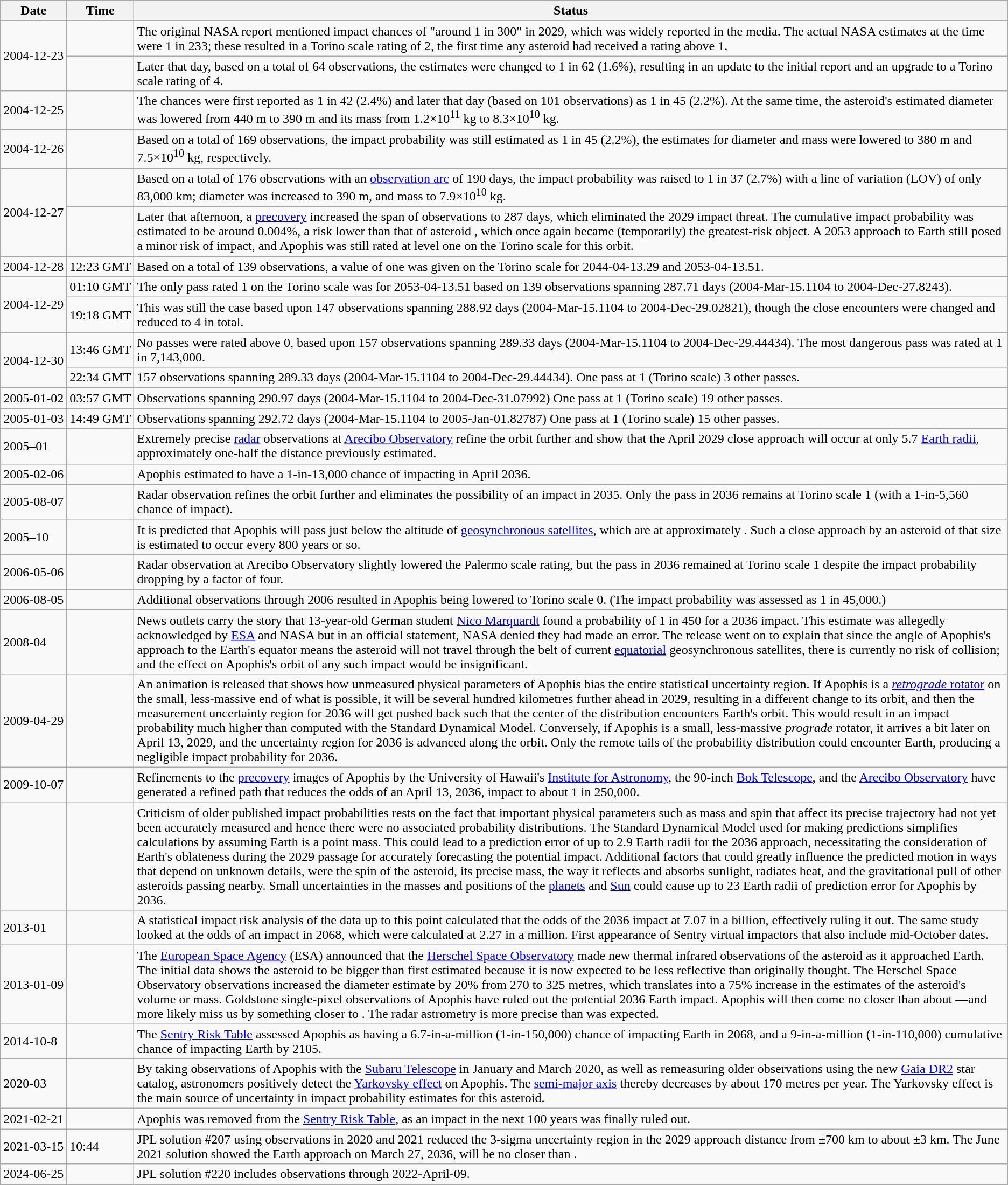<table class="wikitable sortable mw-collapsible mw-collapsed">
<tr>
<th>Date</th>
<th>Time</th>
<th>Status</th>
</tr>
<tr>
<td rowspan=2 style="white-space: nowrap;">2004-12-23</td>
<td style="white-space: nowrap;"></td>
<td>The original NASA report mentioned impact chances of "around 1 in 300" in 2029, which was widely reported in the media. The actual NASA estimates at the time were 1 in 233; these resulted in a Torino scale rating of 2, the first time any asteroid had received a rating above 1.</td>
</tr>
<tr>
<td></td>
<td>Later that day, based on a total of 64 observations, the estimates were changed to 1 in 62 (1.6%), resulting in an update to the initial report and an upgrade to a Torino scale rating of 4.</td>
</tr>
<tr>
<td>2004-12-25</td>
<td></td>
<td>The chances were first reported as 1 in 42 (2.4%) and later that day (based on 101 observations) as 1 in 45 (2.2%). At the same time, the asteroid's estimated diameter was lowered from 440 m to 390 m and its mass from 1.2×10<sup>11</sup> kg to 8.3×10<sup>10</sup> kg.</td>
</tr>
<tr>
<td>2004-12-26</td>
<td></td>
<td>Based on a total of 169 observations, the impact probability was still estimated as 1 in 45 (2.2%), the estimates for diameter and mass were lowered to 380 m and 7.5×10<sup>10</sup> kg, respectively.</td>
</tr>
<tr>
<td rowspan=2>2004-12-27</td>
<td></td>
<td>Based on a total of 176 observations with an <a href='#'>observation arc</a> of 190 days, the impact probability was raised to 1 in 37 (2.7%) with a line of variation (LOV) of only 83,000 km; diameter was increased to 390 m, and mass to 7.9×10<sup>10</sup> kg.</td>
</tr>
<tr>
<td></td>
<td>Later that afternoon, a <a href='#'>precovery</a> increased the span of observations to 287 days, which eliminated the 2029 impact threat. The cumulative impact probability was estimated to be around 0.004%, a risk lower than that of asteroid , which once again became (temporarily) the greatest-risk object. A 2053 approach to Earth still posed a minor risk of impact, and Apophis was still rated at level one on the Torino scale for this orbit.</td>
</tr>
<tr>
<td>2004-12-28</td>
<td style="white-space: nowrap;">12:23 GMT</td>
<td>Based on a total of 139 observations, a value of one was given on the Torino scale for 2044-04-13.29 and 2053-04-13.51.</td>
</tr>
<tr>
<td rowspan=2>2004-12-29</td>
<td>01:10 GMT</td>
<td>The only pass rated 1 on the Torino scale was for 2053-04-13.51 based on 139 observations spanning 287.71 days (2004-Mar-15.1104 to 2004-Dec-27.8243).</td>
</tr>
<tr>
<td>19:18 GMT</td>
<td>This was still the case based upon 147 observations spanning 288.92 days (2004-Mar-15.1104 to 2004-Dec-29.02821), though the close encounters were changed and reduced to 4 in total.</td>
</tr>
<tr>
<td rowspan=2>2004-12-30</td>
<td>13:46 GMT</td>
<td>No passes were rated above 0, based upon 157 observations spanning 289.33 days (2004-Mar-15.1104 to 2004-Dec-29.44434). The most dangerous pass was rated at 1 in 7,143,000.</td>
</tr>
<tr>
<td>22:34 GMT</td>
<td>157 observations spanning 289.33 days (2004-Mar-15.1104 to 2004-Dec-29.44434). One pass at 1 (Torino scale) 3 other passes.</td>
</tr>
<tr>
<td>2005-01-02</td>
<td>03:57 GMT</td>
<td>Observations spanning 290.97 days (2004-Mar-15.1104 to 2004-Dec-31.07992) One pass at 1 (Torino scale) 19 other passes.</td>
</tr>
<tr>
<td>2005-01-03</td>
<td>14:49 GMT</td>
<td>Observations spanning 292.72 days (2004-Mar-15.1104 to 2005-Jan-01.82787) One pass at 1 (Torino scale) 15 other passes.</td>
</tr>
<tr>
<td>2005–01</td>
<td></td>
<td>Extremely precise <a href='#'>radar</a> observations at <a href='#'>Arecibo Observatory</a> refine the orbit further and show that the April 2029 close approach will occur at only 5.7 <a href='#'>Earth radii</a>, approximately one-half the distance previously estimated.</td>
</tr>
<tr>
<td>2005-02-06</td>
<td></td>
<td>Apophis estimated to have a 1-in-13,000 chance of impacting in April 2036.</td>
</tr>
<tr>
<td>2005-08-07</td>
<td></td>
<td>Radar observation refines the orbit further and eliminates the possibility of an impact in 2035. Only the pass in 2036 remains at Torino scale 1 (with a 1-in-5,560 chance of impact).</td>
</tr>
<tr>
<td>2005–10</td>
<td></td>
<td>It is predicted that Apophis will pass just below the altitude of <a href='#'>geosynchronous satellites</a>, which are at approximately . Such a close approach by an asteroid of that size is estimated to occur every 800 years or so.</td>
</tr>
<tr>
<td>2006-05-06</td>
<td></td>
<td>Radar observation at Arecibo Observatory slightly lowered the Palermo scale rating, but the pass in 2036 remained at Torino scale 1 despite the impact probability dropping by a factor of four.</td>
</tr>
<tr>
<td>2006-08-05</td>
<td></td>
<td>Additional observations through 2006 resulted in Apophis being lowered to Torino scale 0. (The impact probability was assessed as 1 in 45,000.)</td>
</tr>
<tr>
<td>2008-04</td>
<td></td>
<td>News outlets carry the story that 13-year-old German student <a href='#'>Nico Marquardt</a> found a probability of 1 in 450 for a 2036 impact. This estimate was allegedly acknowledged by <a href='#'>ESA</a> and NASA but in an official statement, NASA denied they had made an error. The release went on to explain that since the angle of Apophis's approach to the Earth's equator means the asteroid will not travel through the belt of current <a href='#'>equatorial</a> geosynchronous satellites, there is currently no risk of collision; and the effect on Apophis's orbit of any such impact would be insignificant.</td>
</tr>
<tr>
<td>2009-04-29</td>
<td></td>
<td>An animation is released that shows how unmeasured physical parameters of Apophis bias the entire statistical uncertainty region. If Apophis is a <a href='#'><em>retrograde</em> rotator</a> on the small, less-massive end of what is possible, it will be several hundred kilometres further ahead in 2029, resulting in a different change to its orbit, and then the measurement uncertainty region for 2036 will get pushed back such that the center of the distribution encounters Earth's orbit. This would result in an impact probability much higher than computed with the Standard Dynamical Model. Conversely, if Apophis is a small, less-massive <em>prograde</em> rotator, it arrives a bit later on April 13, 2029, and the uncertainty region for 2036 is advanced along the orbit. Only the remote tails of the probability distribution could encounter Earth, producing a negligible impact probability for 2036.</td>
</tr>
<tr>
<td>2009-10-07</td>
<td></td>
<td>Refinements to the <a href='#'>precovery</a> images of Apophis by the University of Hawaii's <a href='#'>Institute for Astronomy</a>, the 90-inch <a href='#'>Bok Telescope</a>, and the <a href='#'>Arecibo Observatory</a> have generated a refined path that reduces the odds of an April 13, 2036, impact to about 1 in 250,000.</td>
</tr>
<tr>
<td></td>
<td></td>
<td>Criticism of older published impact probabilities rests on the fact that important physical parameters such as mass and spin that affect its precise trajectory had not yet been accurately measured and hence there were no associated probability distributions. The Standard Dynamical Model used for making predictions simplifies calculations by assuming Earth is a point mass. This could lead to a prediction error of up to 2.9 Earth radii for the 2036 approach, necessitating the consideration of Earth's oblateness during the 2029 passage for accurately forecasting the potential impact. Additional factors that could greatly influence the predicted motion in ways that depend on unknown details, were the spin of the asteroid, its precise mass, the way it reflects and absorbs sunlight, radiates heat, and the gravitational pull of other asteroids passing nearby. Small uncertainties in the masses and positions of the <a href='#'>planets</a> and <a href='#'>Sun</a> could cause up to 23 Earth radii of prediction error for Apophis by 2036.</td>
</tr>
<tr>
<td>2013-01</td>
<td></td>
<td>A statistical impact risk analysis of the data up to this point calculated that the odds of the 2036 impact at 7.07 in a billion, effectively ruling it out. The same study looked at the odds of an impact in 2068, which were calculated at 2.27 in a million. First appearance of Sentry virtual impactors that also include mid-October dates.</td>
</tr>
<tr>
<td>2013-01-09</td>
<td></td>
<td>The <a href='#'>European Space Agency</a> (ESA) announced that the <a href='#'>Herschel Space Observatory</a> made new thermal infrared observations of the asteroid as it approached Earth. The initial data shows the asteroid to be bigger than first estimated because it is now expected to be less reflective than originally thought. The Herschel Space Observatory observations increased the diameter estimate by 20% from 270 to 325 metres, which translates into a 75% increase in the estimates of the asteroid's volume or mass. Goldstone single-pixel observations of Apophis have ruled out the potential 2036 Earth impact. Apophis will then come no closer than about —and more likely miss us by something closer to . The radar astrometry is more precise than was expected.</td>
</tr>
<tr>
<td>2014-10-8</td>
<td></td>
<td>The <a href='#'>Sentry Risk Table</a> assessed Apophis as having a 6.7-in-a-million (1-in-150,000) chance of impacting Earth in 2068, and a 9-in-a-million (1-in-110,000) cumulative chance of impacting Earth by 2105.</td>
</tr>
<tr>
<td>2020-03</td>
<td></td>
<td>By taking observations of Apophis with the <a href='#'>Subaru Telescope</a> in January and March 2020, as well as remeasuring older observations using the new <a href='#'>Gaia DR2</a> star catalog, astronomers positively detect the <a href='#'>Yarkovsky effect</a> on Apophis. The <a href='#'>semi-major axis</a> thereby decreases by about 170 metres per year. The Yarkovsky effect is the main source of uncertainty in impact probability estimates for this asteroid.</td>
</tr>
<tr>
<td>2021-02-21</td>
<td></td>
<td>Apophis was removed from the <a href='#'>Sentry Risk Table</a>, as an impact in the next 100 years was finally ruled out.</td>
</tr>
<tr>
<td>2021-03-15</td>
<td>10:44</td>
<td>JPL solution #207 using observations in 2020 and 2021 reduced the 3-sigma uncertainty region in the 2029 approach distance from ±700 km to about ±3 km. The June 2021 solution showed the Earth approach on March 27, 2036, will be no closer than .</td>
</tr>
<tr>
<td>2024-06-25</td>
<td></td>
<td>JPL solution #220 includes observations through 2022-April-09.</td>
</tr>
</table>
